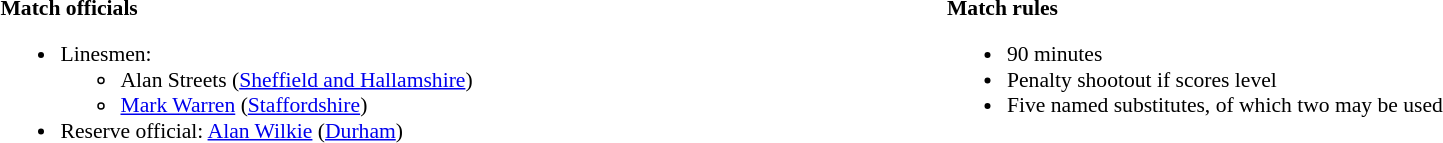<table width=100% style="font-size: 90%">
<tr>
<td width=50% valign=top><br><strong>Match officials</strong><ul><li>Linesmen:<ul><li>Alan Streets (<a href='#'>Sheffield and Hallamshire</a>)</li><li><a href='#'>Mark Warren</a> (<a href='#'>Staffordshire</a>)</li></ul></li><li>Reserve official: <a href='#'>Alan Wilkie</a> (<a href='#'>Durham</a>)</li></ul></td>
<td width=50% valign=top><br><strong>Match rules</strong><ul><li>90 minutes</li><li>Penalty shootout if scores level</li><li>Five named substitutes, of which two may be used</li></ul></td>
</tr>
</table>
